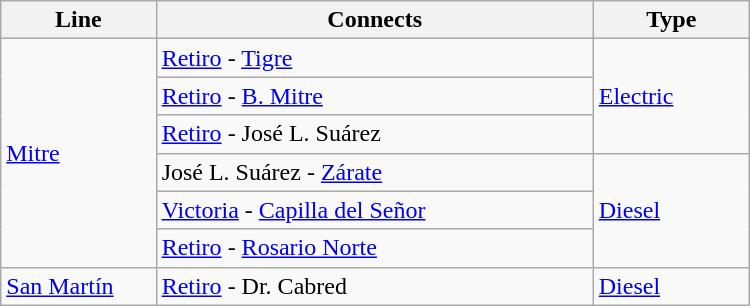<table class="wikitable sortable" style="text-align:left" width="500">
<tr>
<th width=100px>Line</th>
<th width=300px>Connects</th>
<th width=100px>Type</th>
</tr>
<tr>
<td rowspan=6><a href='#'>Mitre</a></td>
<td><a href='#'>Retiro</a> - <a href='#'>Tigre</a></td>
<td rowspan=3><a href='#'>Electric</a></td>
</tr>
<tr>
<td><a href='#'>Retiro</a> - <a href='#'>B. Mitre</a></td>
</tr>
<tr>
<td><a href='#'>Retiro</a> - José L. Suárez</td>
</tr>
<tr>
<td>José L. Suárez - <a href='#'>Zárate</a></td>
<td rowspan=3><a href='#'>Diesel</a></td>
</tr>
<tr>
<td><a href='#'>Victoria</a> - <a href='#'>Capilla del Señor</a></td>
</tr>
<tr>
<td><a href='#'>Retiro</a> - <a href='#'>Rosario Norte</a></td>
</tr>
<tr>
<td><a href='#'>San Martín</a></td>
<td><a href='#'>Retiro</a> - Dr. Cabred</td>
<td><a href='#'>Diesel</a></td>
</tr>
</table>
